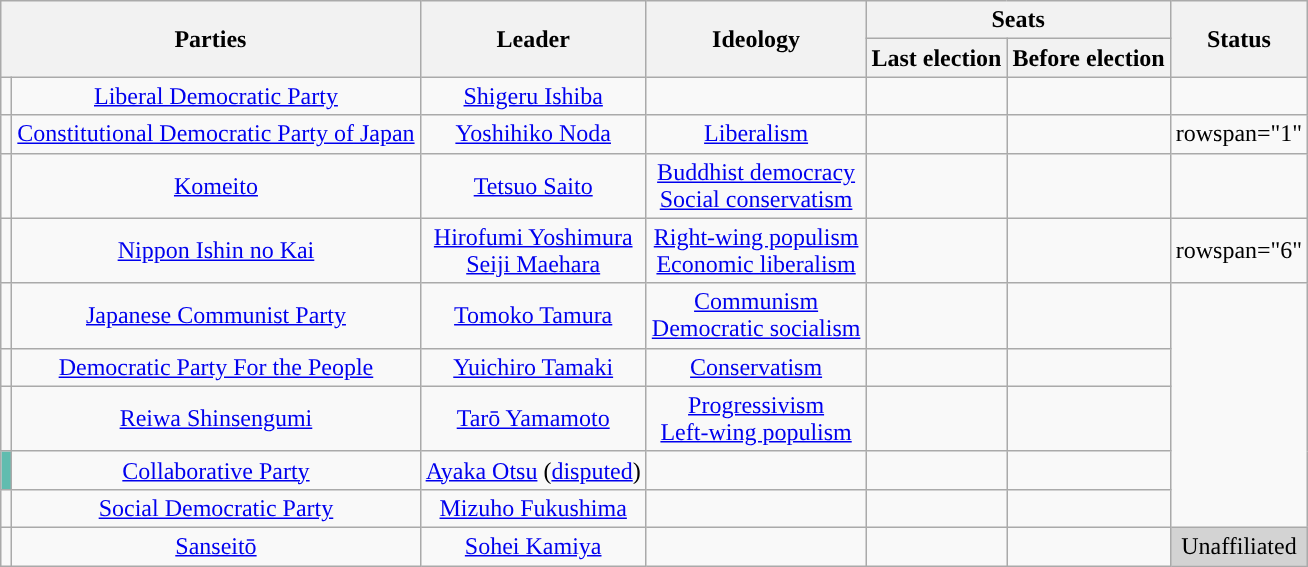<table class="wikitable" style="text-align:center">
<tr>
<th colspan="2" rowspan="2">Parties</th>
<th rowspan="2">Leader</th>
<th rowspan="2">Ideology</th>
<th colspan="2">Seats</th>
<th rowspan="2">Status</th>
</tr>
<tr>
<th>Last election</th>
<th>Before election</th>
</tr>
<tr>
<td style="background:"></td>
<td><a href='#'>Liberal Democratic Party</a></td>
<td><a href='#'>Shigeru Ishiba</a></td>
<td></td>
<td></td>
<td></td>
<td></td>
</tr>
<tr>
<td style="background:"></td>
<td><a href='#'>Constitutional Democratic Party of Japan</a></td>
<td><a href='#'>Yoshihiko Noda</a></td>
<td><a href='#'>Liberalism</a></td>
<td></td>
<td></td>
<td>rowspan="1" </td>
</tr>
<tr>
<td style="background:"></td>
<td><a href='#'>Komeito</a></td>
<td><a href='#'>Tetsuo Saito</a></td>
<td><a href='#'>Buddhist democracy</a><br><a href='#'>Social conservatism</a></td>
<td></td>
<td></td>
<td></td>
</tr>
<tr>
<td style="background:"></td>
<td><a href='#'>Nippon Ishin no Kai</a></td>
<td><a href='#'>Hirofumi Yoshimura</a><br><a href='#'>Seiji Maehara</a></td>
<td><a href='#'>Right-wing populism</a><br><a href='#'>Economic liberalism</a></td>
<td></td>
<td></td>
<td>rowspan="6" </td>
</tr>
<tr>
<td style="background:"></td>
<td><a href='#'>Japanese Communist Party</a></td>
<td><a href='#'>Tomoko Tamura</a></td>
<td><a href='#'>Communism</a><br><a href='#'>Democratic socialism</a></td>
<td></td>
<td></td>
</tr>
<tr>
<td style="background:"></td>
<td><a href='#'>Democratic Party For the People</a></td>
<td><a href='#'>Yuichiro Tamaki</a></td>
<td><a href='#'>Conservatism</a></td>
<td></td>
<td></td>
</tr>
<tr>
<td style="background:"></td>
<td><a href='#'>Reiwa Shinsengumi</a></td>
<td><a href='#'>Tarō Yamamoto</a></td>
<td><a href='#'>Progressivism</a> <br> <a href='#'>Left-wing populism</a></td>
<td></td>
<td></td>
</tr>
<tr>
<td style="background:#60bcaf"></td>
<td><a href='#'>Collaborative Party</a></td>
<td><a href='#'>Ayaka Otsu</a> (<a href='#'>disputed</a>)</td>
<td></td>
<td></td>
<td></td>
</tr>
<tr>
<td style="background:"></td>
<td><a href='#'>Social Democratic Party</a></td>
<td><a href='#'>Mizuho Fukushima</a></td>
<td></td>
<td></td>
<td></td>
</tr>
<tr>
<td style="background:"></td>
<td><a href='#'>Sanseitō</a></td>
<td><a href='#'>Sohei Kamiya</a></td>
<td></td>
<td></td>
<td></td>
<td style="background-color: #D3D3D3;">Unaffiliated</td>
</tr>
</table>
